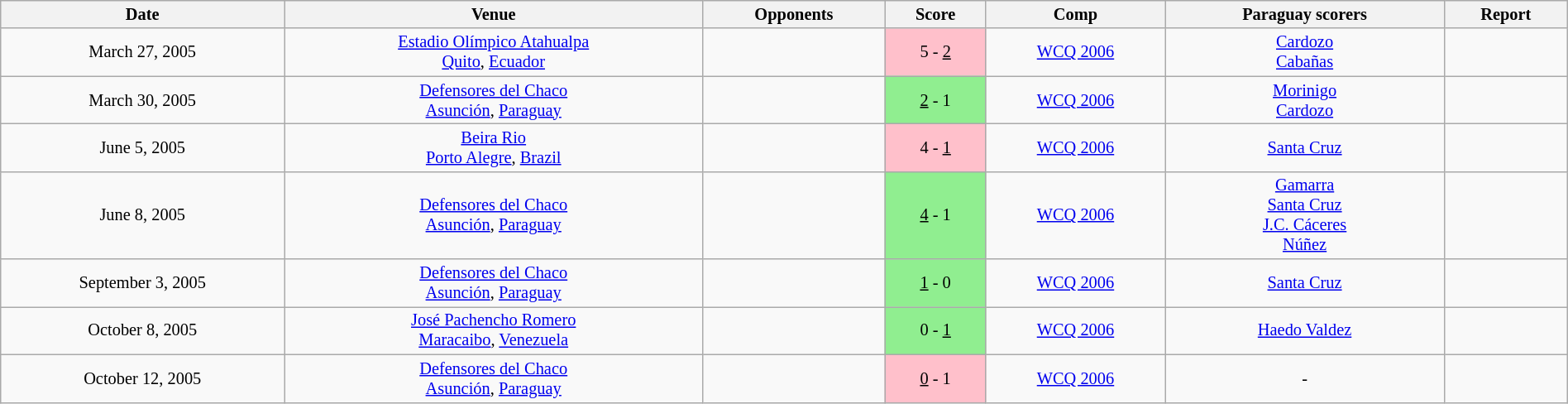<table class="wikitable" style="font-size:85%; text-align:center;" width="100%">
<tr>
<th>Date</th>
<th>Venue</th>
<th>Opponents</th>
<th>Score</th>
<th>Comp</th>
<th>Paraguay scorers</th>
<th>Report</th>
</tr>
<tr>
<td>March 27, 2005</td>
<td><a href='#'>Estadio Olímpico Atahualpa</a><br><a href='#'>Quito</a>, <a href='#'>Ecuador</a></td>
<td></td>
<td bgcolor="pink">5 - <u>2</u></td>
<td><a href='#'>WCQ 2006</a></td>
<td><a href='#'>Cardozo</a>  <br><a href='#'>Cabañas</a> </td>
<td></td>
</tr>
<tr>
<td>March 30, 2005</td>
<td><a href='#'>Defensores del Chaco</a><br><a href='#'>Asunción</a>, <a href='#'>Paraguay</a></td>
<td></td>
<td bgcolor="lightgreen"><u>2</u> - 1</td>
<td><a href='#'>WCQ 2006</a></td>
<td><a href='#'>Morinigo</a>  <br><a href='#'>Cardozo</a> </td>
<td></td>
</tr>
<tr>
<td>June 5, 2005</td>
<td><a href='#'>Beira Rio</a><br><a href='#'>Porto Alegre</a>, <a href='#'>Brazil</a></td>
<td></td>
<td bgcolor="pink">4 - <u>1</u></td>
<td><a href='#'>WCQ 2006</a></td>
<td><a href='#'>Santa Cruz</a> </td>
<td></td>
</tr>
<tr>
<td>June 8, 2005</td>
<td><a href='#'>Defensores del Chaco</a><br><a href='#'>Asunción</a>, <a href='#'>Paraguay</a></td>
<td></td>
<td bgcolor="lightgreen"><u>4</u> - 1</td>
<td><a href='#'>WCQ 2006</a></td>
<td><a href='#'>Gamarra</a>  <br> <a href='#'>Santa Cruz</a> <br> <a href='#'>J.C. Cáceres</a>  <br> <a href='#'>Núñez</a> </td>
<td></td>
</tr>
<tr>
<td>September 3, 2005</td>
<td><a href='#'>Defensores del Chaco</a><br><a href='#'>Asunción</a>, <a href='#'>Paraguay</a></td>
<td></td>
<td bgcolor="lightgreen"><u>1</u> - 0</td>
<td><a href='#'>WCQ 2006</a></td>
<td><a href='#'>Santa Cruz</a> </td>
<td></td>
</tr>
<tr>
<td>October 8, 2005</td>
<td><a href='#'>José Pachencho Romero</a><br><a href='#'>Maracaibo</a>, <a href='#'>Venezuela</a></td>
<td></td>
<td bgcolor="lightgreen">0 - <u>1</u></td>
<td><a href='#'>WCQ 2006</a></td>
<td><a href='#'>Haedo Valdez</a> </td>
<td></td>
</tr>
<tr>
<td>October 12, 2005</td>
<td><a href='#'>Defensores del Chaco</a><br><a href='#'>Asunción</a>, <a href='#'>Paraguay</a></td>
<td></td>
<td bgcolor="pink"><u>0</u> - 1</td>
<td><a href='#'>WCQ 2006</a></td>
<td>-</td>
<td></td>
</tr>
</table>
